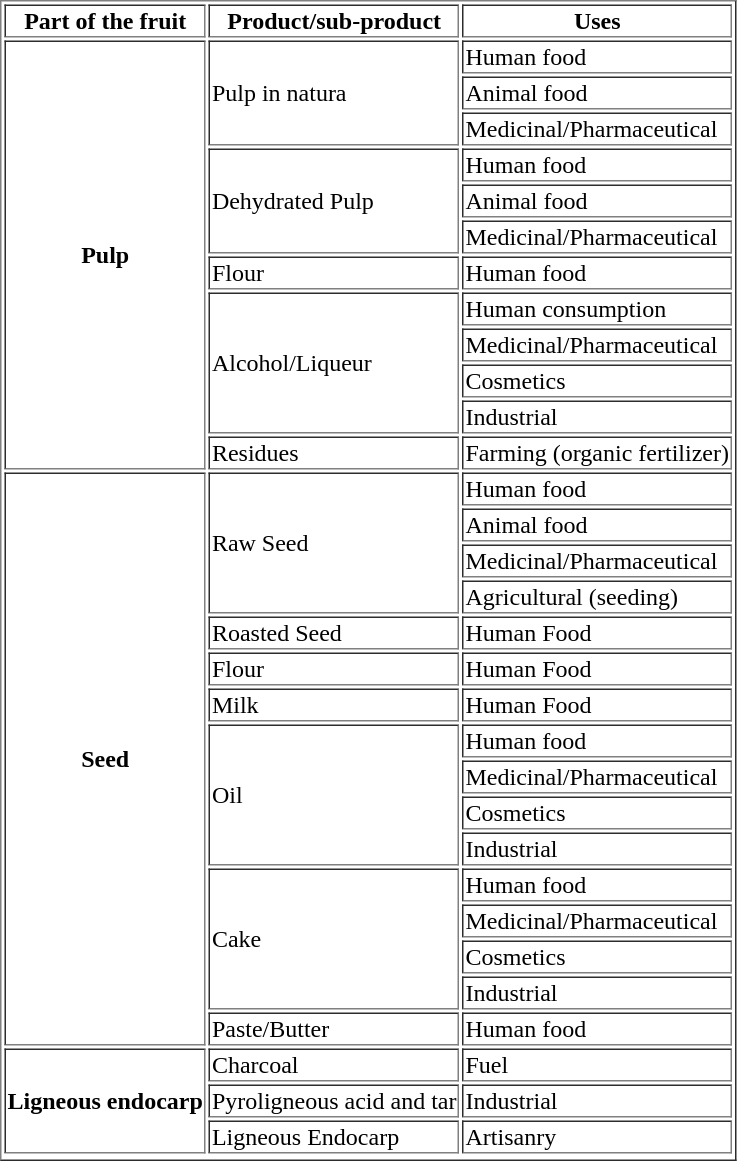<table border="1">
<tr>
<th>Part of the fruit</th>
<th>Product/sub-product</th>
<th>Uses</th>
</tr>
<tr>
<th rowspan="12">Pulp</th>
<td rowspan="3">Pulp in natura</td>
<td>Human food</td>
</tr>
<tr>
<td>Animal food</td>
</tr>
<tr>
<td>Medicinal/Pharmaceutical</td>
</tr>
<tr>
<td rowspan="3">Dehydrated Pulp</td>
<td>Human food</td>
</tr>
<tr>
<td>Animal food</td>
</tr>
<tr>
<td>Medicinal/Pharmaceutical</td>
</tr>
<tr>
<td>Flour</td>
<td>Human food</td>
</tr>
<tr>
<td rowspan="4">Alcohol/Liqueur</td>
<td>Human consumption</td>
</tr>
<tr>
<td>Medicinal/Pharmaceutical</td>
</tr>
<tr>
<td>Cosmetics</td>
</tr>
<tr>
<td>Industrial</td>
</tr>
<tr>
<td>Residues</td>
<td>Farming (organic fertilizer)</td>
</tr>
<tr>
<th rowspan="16">Seed</th>
<td rowspan="4">Raw Seed</td>
<td>Human food</td>
</tr>
<tr>
<td>Animal food</td>
</tr>
<tr>
<td>Medicinal/Pharmaceutical</td>
</tr>
<tr>
<td>Agricultural (seeding)</td>
</tr>
<tr>
<td>Roasted Seed</td>
<td>Human Food</td>
</tr>
<tr>
<td>Flour</td>
<td>Human Food</td>
</tr>
<tr>
<td>Milk</td>
<td>Human Food</td>
</tr>
<tr>
<td rowspan="4">Oil</td>
<td>Human food</td>
</tr>
<tr>
<td>Medicinal/Pharmaceutical</td>
</tr>
<tr>
<td>Cosmetics</td>
</tr>
<tr>
<td>Industrial</td>
</tr>
<tr>
<td rowspan="4">Cake</td>
<td>Human food</td>
</tr>
<tr>
<td>Medicinal/Pharmaceutical</td>
</tr>
<tr>
<td>Cosmetics</td>
</tr>
<tr>
<td>Industrial</td>
</tr>
<tr>
<td>Paste/Butter</td>
<td>Human food</td>
</tr>
<tr>
<th rowspan="3">Ligneous endocarp</th>
<td>Charcoal</td>
<td>Fuel</td>
</tr>
<tr>
<td>Pyroligneous acid and tar</td>
<td>Industrial</td>
</tr>
<tr>
<td>Ligneous Endocarp</td>
<td>Artisanry</td>
</tr>
<tr>
</tr>
</table>
